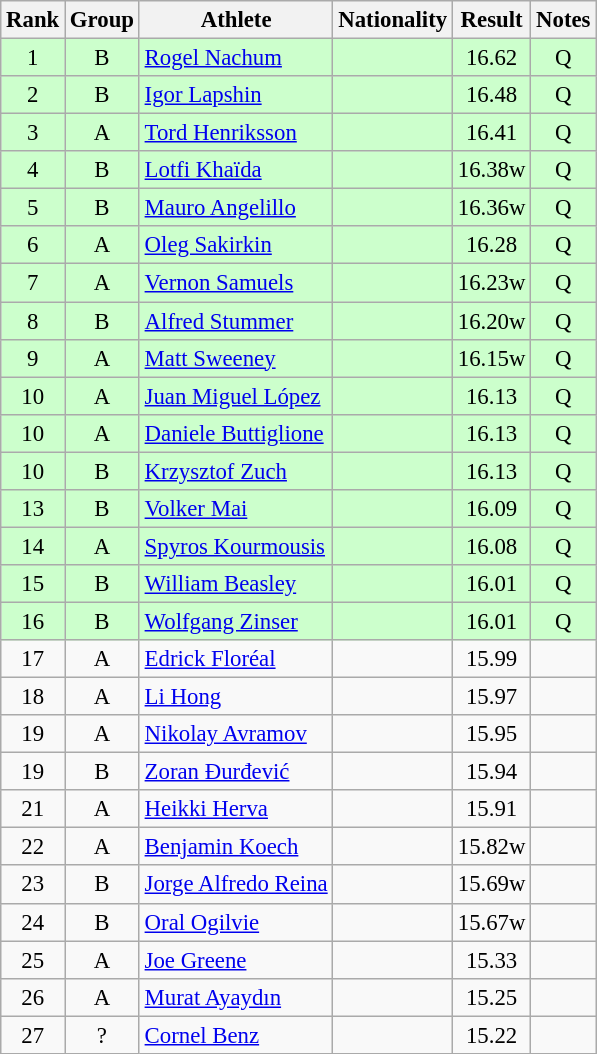<table class="wikitable sortable" style="text-align:center;font-size:95%">
<tr>
<th>Rank</th>
<th>Group</th>
<th>Athlete</th>
<th>Nationality</th>
<th>Result</th>
<th>Notes</th>
</tr>
<tr bgcolor=ccffcc>
<td>1</td>
<td>B</td>
<td align="left"><a href='#'>Rogel Nachum</a></td>
<td align=left></td>
<td>16.62</td>
<td>Q</td>
</tr>
<tr bgcolor=ccffcc>
<td>2</td>
<td>B</td>
<td align="left"><a href='#'>Igor Lapshin</a></td>
<td align=left></td>
<td>16.48</td>
<td>Q</td>
</tr>
<tr bgcolor=ccffcc>
<td>3</td>
<td>A</td>
<td align="left"><a href='#'>Tord Henriksson</a></td>
<td align=left></td>
<td>16.41</td>
<td>Q</td>
</tr>
<tr bgcolor=ccffcc>
<td>4</td>
<td>B</td>
<td align="left"><a href='#'>Lotfi Khaïda</a></td>
<td align=left></td>
<td>16.38w</td>
<td>Q</td>
</tr>
<tr bgcolor=ccffcc>
<td>5</td>
<td>B</td>
<td align="left"><a href='#'>Mauro Angelillo</a></td>
<td align=left></td>
<td>16.36w</td>
<td>Q</td>
</tr>
<tr bgcolor=ccffcc>
<td>6</td>
<td>A</td>
<td align="left"><a href='#'>Oleg Sakirkin</a></td>
<td align=left></td>
<td>16.28</td>
<td>Q</td>
</tr>
<tr bgcolor=ccffcc>
<td>7</td>
<td>A</td>
<td align="left"><a href='#'>Vernon Samuels</a></td>
<td align=left></td>
<td>16.23w</td>
<td>Q</td>
</tr>
<tr bgcolor=ccffcc>
<td>8</td>
<td>B</td>
<td align="left"><a href='#'>Alfred Stummer</a></td>
<td align=left></td>
<td>16.20w</td>
<td>Q</td>
</tr>
<tr bgcolor=ccffcc>
<td>9</td>
<td>A</td>
<td align="left"><a href='#'>Matt Sweeney</a></td>
<td align=left></td>
<td>16.15w</td>
<td>Q</td>
</tr>
<tr bgcolor=ccffcc>
<td>10</td>
<td>A</td>
<td align="left"><a href='#'>Juan Miguel López</a></td>
<td align=left></td>
<td>16.13</td>
<td>Q</td>
</tr>
<tr bgcolor=ccffcc>
<td>10</td>
<td>A</td>
<td align="left"><a href='#'>Daniele Buttiglione</a></td>
<td align=left></td>
<td>16.13</td>
<td>Q</td>
</tr>
<tr bgcolor=ccffcc>
<td>10</td>
<td>B</td>
<td align="left"><a href='#'>Krzysztof Zuch</a></td>
<td align=left></td>
<td>16.13</td>
<td>Q</td>
</tr>
<tr bgcolor=ccffcc>
<td>13</td>
<td>B</td>
<td align="left"><a href='#'>Volker Mai</a></td>
<td align=left></td>
<td>16.09</td>
<td>Q</td>
</tr>
<tr bgcolor=ccffcc>
<td>14</td>
<td>A</td>
<td align="left"><a href='#'>Spyros Kourmousis</a></td>
<td align=left></td>
<td>16.08</td>
<td>Q</td>
</tr>
<tr bgcolor=ccffcc>
<td>15</td>
<td>B</td>
<td align="left"><a href='#'>William Beasley</a></td>
<td align=left></td>
<td>16.01</td>
<td>Q</td>
</tr>
<tr bgcolor=ccffcc>
<td>16</td>
<td>B</td>
<td align="left"><a href='#'>Wolfgang Zinser</a></td>
<td align=left></td>
<td>16.01</td>
<td>Q</td>
</tr>
<tr>
<td>17</td>
<td>A</td>
<td align="left"><a href='#'>Edrick Floréal</a></td>
<td align=left></td>
<td>15.99</td>
<td></td>
</tr>
<tr>
<td>18</td>
<td>A</td>
<td align="left"><a href='#'>Li Hong</a></td>
<td align=left></td>
<td>15.97</td>
<td></td>
</tr>
<tr>
<td>19</td>
<td>A</td>
<td align="left"><a href='#'>Nikolay Avramov</a></td>
<td align=left></td>
<td>15.95</td>
<td></td>
</tr>
<tr>
<td>19</td>
<td>B</td>
<td align="left"><a href='#'>Zoran Đurđević</a></td>
<td align=left></td>
<td>15.94</td>
<td></td>
</tr>
<tr>
<td>21</td>
<td>A</td>
<td align="left"><a href='#'>Heikki Herva</a></td>
<td align=left></td>
<td>15.91</td>
<td></td>
</tr>
<tr>
<td>22</td>
<td>A</td>
<td align="left"><a href='#'>Benjamin Koech</a></td>
<td align=left></td>
<td>15.82w</td>
<td></td>
</tr>
<tr>
<td>23</td>
<td>B</td>
<td align="left"><a href='#'>Jorge Alfredo Reina</a></td>
<td align=left></td>
<td>15.69w</td>
<td></td>
</tr>
<tr>
<td>24</td>
<td>B</td>
<td align="left"><a href='#'>Oral Ogilvie</a></td>
<td align=left></td>
<td>15.67w</td>
<td></td>
</tr>
<tr>
<td>25</td>
<td>A</td>
<td align="left"><a href='#'>Joe Greene</a></td>
<td align=left></td>
<td>15.33</td>
<td></td>
</tr>
<tr>
<td>26</td>
<td>A</td>
<td align="left"><a href='#'>Murat Ayaydın</a></td>
<td align=left></td>
<td>15.25</td>
<td></td>
</tr>
<tr>
<td>27</td>
<td>?</td>
<td align="left"><a href='#'>Cornel Benz</a></td>
<td align=left></td>
<td>15.22</td>
<td></td>
</tr>
</table>
